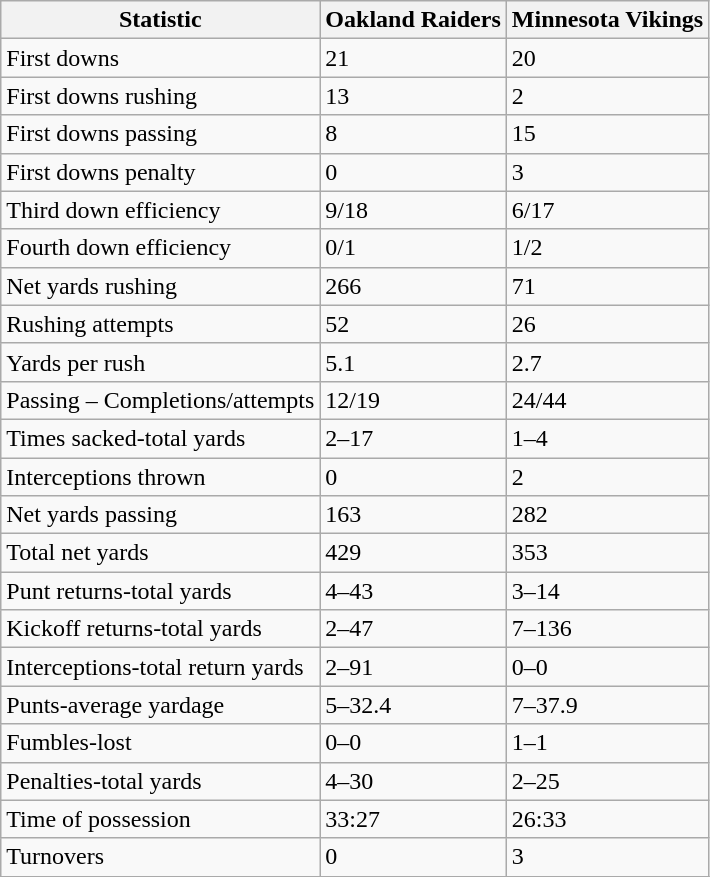<table class="wikitable">
<tr>
<th>Statistic</th>
<th>Oakland Raiders</th>
<th>Minnesota Vikings</th>
</tr>
<tr>
<td>First downs</td>
<td>21</td>
<td>20</td>
</tr>
<tr>
<td>First downs rushing</td>
<td>13</td>
<td>2</td>
</tr>
<tr>
<td>First downs passing</td>
<td>8</td>
<td>15</td>
</tr>
<tr>
<td>First downs penalty</td>
<td>0</td>
<td>3</td>
</tr>
<tr>
<td>Third down efficiency</td>
<td>9/18</td>
<td>6/17</td>
</tr>
<tr>
<td>Fourth down efficiency</td>
<td>0/1</td>
<td>1/2</td>
</tr>
<tr>
<td>Net yards rushing</td>
<td>266</td>
<td>71</td>
</tr>
<tr>
<td>Rushing attempts</td>
<td>52</td>
<td>26</td>
</tr>
<tr>
<td>Yards per rush</td>
<td>5.1</td>
<td>2.7</td>
</tr>
<tr>
<td>Passing – Completions/attempts</td>
<td>12/19</td>
<td>24/44</td>
</tr>
<tr>
<td>Times sacked-total yards</td>
<td>2–17</td>
<td>1–4</td>
</tr>
<tr>
<td>Interceptions thrown</td>
<td>0</td>
<td>2</td>
</tr>
<tr>
<td>Net yards passing</td>
<td>163</td>
<td>282</td>
</tr>
<tr>
<td>Total net yards</td>
<td>429</td>
<td>353</td>
</tr>
<tr>
<td>Punt returns-total yards</td>
<td>4–43</td>
<td>3–14</td>
</tr>
<tr>
<td>Kickoff returns-total yards</td>
<td>2–47</td>
<td>7–136</td>
</tr>
<tr>
<td>Interceptions-total return yards</td>
<td>2–91</td>
<td>0–0</td>
</tr>
<tr>
<td>Punts-average yardage</td>
<td>5–32.4</td>
<td>7–37.9</td>
</tr>
<tr>
<td>Fumbles-lost</td>
<td>0–0</td>
<td>1–1</td>
</tr>
<tr>
<td>Penalties-total yards</td>
<td>4–30</td>
<td>2–25</td>
</tr>
<tr>
<td>Time of possession</td>
<td>33:27</td>
<td>26:33</td>
</tr>
<tr>
<td>Turnovers</td>
<td>0</td>
<td>3</td>
</tr>
<tr>
</tr>
</table>
